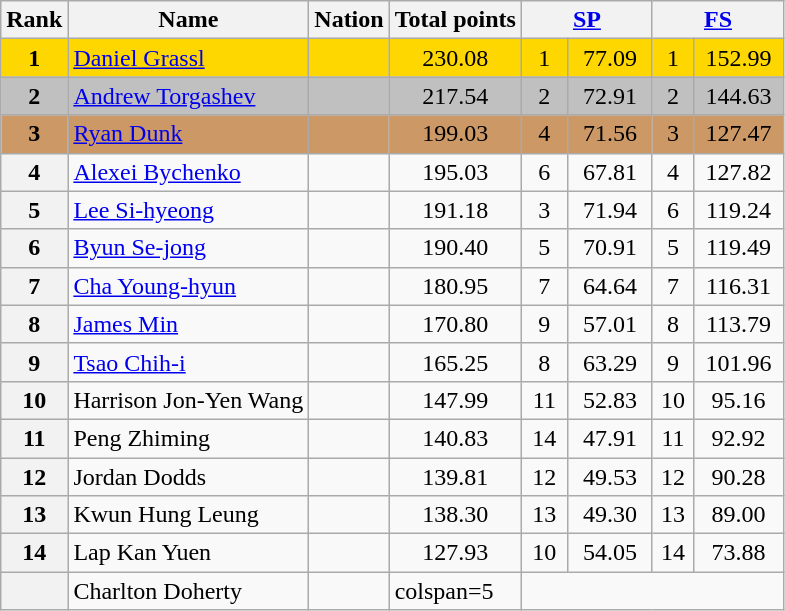<table class="wikitable sortable">
<tr>
<th>Rank</th>
<th>Name</th>
<th>Nation</th>
<th>Total points</th>
<th colspan="2" width="80px"><a href='#'>SP</a></th>
<th colspan="2" width="80px"><a href='#'>FS</a></th>
</tr>
<tr bgcolor="gold">
<td align="center"><strong>1</strong></td>
<td><a href='#'>Daniel Grassl</a></td>
<td></td>
<td align="center">230.08</td>
<td align="center">1</td>
<td align="center">77.09</td>
<td align="center">1</td>
<td align="center">152.99</td>
</tr>
<tr bgcolor="silver">
<td align="center"><strong>2</strong></td>
<td><a href='#'>Andrew Torgashev</a></td>
<td></td>
<td align="center">217.54</td>
<td align="center">2</td>
<td align="center">72.91</td>
<td align="center">2</td>
<td align="center">144.63</td>
</tr>
<tr bgcolor="cc9966">
<td align="center"><strong>3</strong></td>
<td><a href='#'>Ryan Dunk</a></td>
<td></td>
<td align="center">199.03</td>
<td align="center">4</td>
<td align="center">71.56</td>
<td align="center">3</td>
<td align="center">127.47</td>
</tr>
<tr>
<th>4</th>
<td><a href='#'>Alexei Bychenko</a></td>
<td></td>
<td align="center">195.03</td>
<td align="center">6</td>
<td align="center">67.81</td>
<td align="center">4</td>
<td align="center">127.82</td>
</tr>
<tr>
<th>5</th>
<td><a href='#'>Lee Si-hyeong</a></td>
<td></td>
<td align="center">191.18</td>
<td align="center">3</td>
<td align="center">71.94</td>
<td align="center">6</td>
<td align="center">119.24</td>
</tr>
<tr>
<th>6</th>
<td><a href='#'>Byun Se-jong</a></td>
<td></td>
<td align="center">190.40</td>
<td align="center">5</td>
<td align="center">70.91</td>
<td align="center">5</td>
<td align="center">119.49</td>
</tr>
<tr>
<th>7</th>
<td><a href='#'>Cha Young-hyun</a></td>
<td></td>
<td align="center">180.95</td>
<td align="center">7</td>
<td align="center">64.64</td>
<td align="center">7</td>
<td align="center">116.31</td>
</tr>
<tr>
<th>8</th>
<td><a href='#'>James Min</a></td>
<td></td>
<td align="center">170.80</td>
<td align="center">9</td>
<td align="center">57.01</td>
<td align="center">8</td>
<td align="center">113.79</td>
</tr>
<tr>
<th>9</th>
<td><a href='#'>Tsao Chih-i</a></td>
<td></td>
<td align="center">165.25</td>
<td align="center">8</td>
<td align="center">63.29</td>
<td align="center">9</td>
<td align="center">101.96</td>
</tr>
<tr>
<th>10</th>
<td>Harrison Jon-Yen Wang</td>
<td></td>
<td align="center">147.99</td>
<td align="center">11</td>
<td align="center">52.83</td>
<td align="center">10</td>
<td align="center">95.16</td>
</tr>
<tr>
<th>11</th>
<td>Peng Zhiming</td>
<td></td>
<td align="center">140.83</td>
<td align="center">14</td>
<td align="center">47.91</td>
<td align="center">11</td>
<td align="center">92.92</td>
</tr>
<tr>
<th>12</th>
<td>Jordan Dodds</td>
<td></td>
<td align="center">139.81</td>
<td align="center">12</td>
<td align="center">49.53</td>
<td align="center">12</td>
<td align="center">90.28</td>
</tr>
<tr>
<th>13</th>
<td>Kwun Hung Leung</td>
<td></td>
<td align="center">138.30</td>
<td align="center">13</td>
<td align="center">49.30</td>
<td align="center">13</td>
<td align="center">89.00</td>
</tr>
<tr>
<th>14</th>
<td>Lap Kan Yuen</td>
<td></td>
<td align="center">127.93</td>
<td align="center">10</td>
<td align="center">54.05</td>
<td align="center">14</td>
<td align="center">73.88</td>
</tr>
<tr>
<th></th>
<td>Charlton Doherty</td>
<td></td>
<td>colspan=5 </td>
</tr>
</table>
